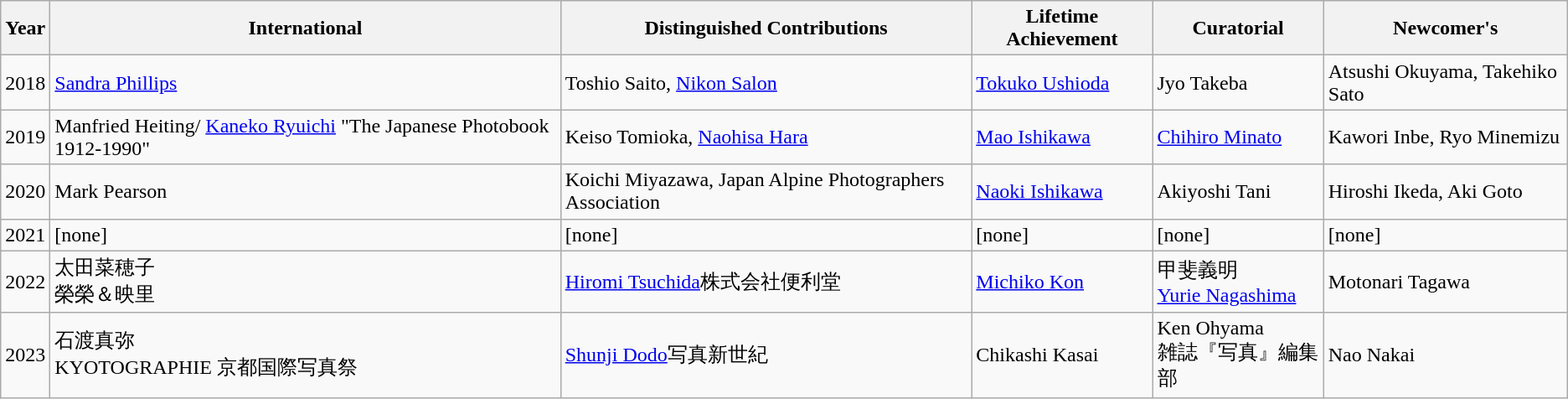<table class="wikitable">
<tr>
<th>Year</th>
<th>International</th>
<th>Distinguished Contributions</th>
<th>Lifetime Achievement</th>
<th>Curatorial</th>
<th>Newcomer's</th>
</tr>
<tr>
<td>2018</td>
<td><a href='#'>Sandra Phillips</a></td>
<td>Toshio Saito, <a href='#'>Nikon Salon</a></td>
<td><a href='#'>Tokuko Ushioda</a></td>
<td>Jyo Takeba</td>
<td>Atsushi Okuyama, Takehiko Sato</td>
</tr>
<tr>
<td>2019</td>
<td>Manfried Heiting/ <a href='#'>Kaneko Ryuichi</a> "The Japanese Photobook 1912-1990"</td>
<td>Keiso Tomioka, <a href='#'>Naohisa Hara</a></td>
<td><a href='#'>Mao Ishikawa</a></td>
<td><a href='#'>Chihiro Minato</a></td>
<td>Kawori Inbe, Ryo Minemizu</td>
</tr>
<tr>
<td>2020</td>
<td>Mark Pearson</td>
<td>Koichi Miyazawa, Japan Alpine Photographers Association</td>
<td><a href='#'>Naoki Ishikawa</a></td>
<td>Akiyoshi Tani</td>
<td>Hiroshi Ikeda, Aki Goto</td>
</tr>
<tr>
<td>2021</td>
<td>[none]</td>
<td>[none]</td>
<td>[none]</td>
<td>[none]</td>
<td>[none]</td>
</tr>
<tr>
<td>2022</td>
<td>太田菜穂子<br>榮榮＆映里</td>
<td><a href='#'>Hiromi Tsuchida</a>株式会社便利堂</td>
<td><a href='#'>Michiko Kon</a></td>
<td>甲斐義明<br><a href='#'>Yurie Nagashima</a></td>
<td>Motonari Tagawa</td>
</tr>
<tr>
<td>2023</td>
<td>石渡真弥<br>KYOTOGRAPHIE
京都国際写真祭</td>
<td><a href='#'>Shunji Dodo</a>写真新世紀</td>
<td>Chikashi Kasai</td>
<td>Ken Ohyama<br>雑誌『写真』編集部</td>
<td>Nao Nakai</td>
</tr>
</table>
